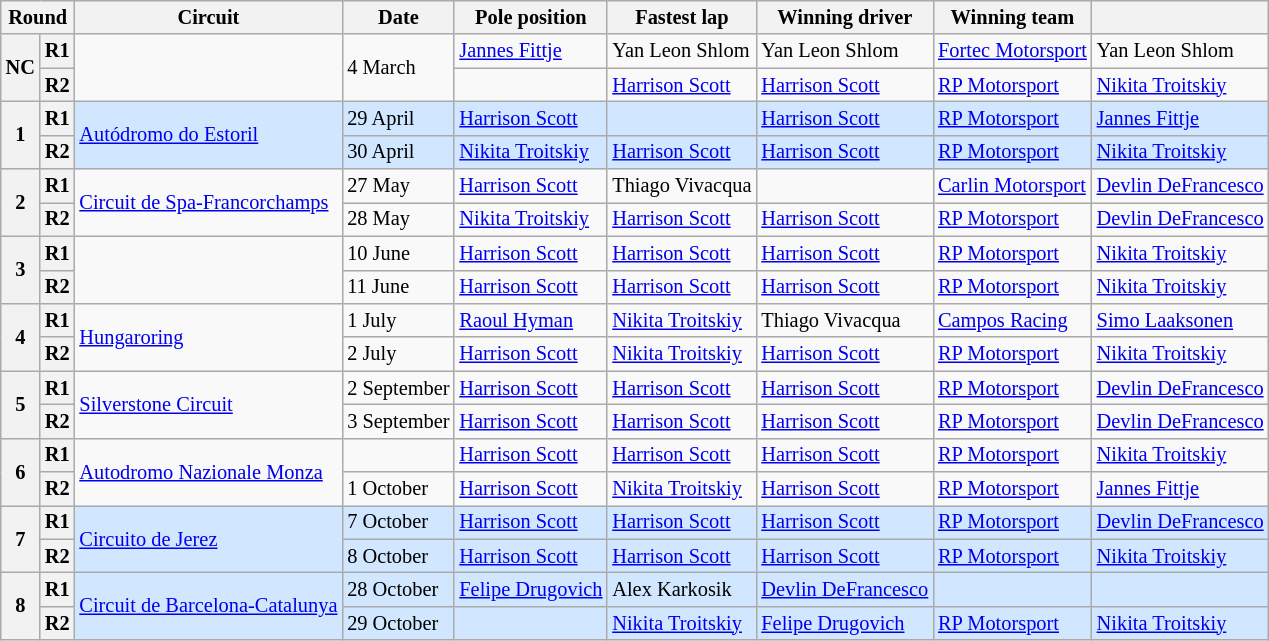<table class="wikitable" style="font-size: 85%;">
<tr>
<th colspan=2>Round</th>
<th>Circuit</th>
<th>Date</th>
<th>Pole position</th>
<th>Fastest lap</th>
<th>Winning driver</th>
<th>Winning team</th>
<th></th>
</tr>
<tr>
<th rowspan=2>NC</th>
<th>R1</th>
<td rowspan=2></td>
<td rowspan="2">4 March</td>
<td> <a href='#'>Jannes Fittje</a></td>
<td> Yan Leon Shlom</td>
<td> Yan Leon Shlom</td>
<td> <a href='#'>Fortec Motorsport</a></td>
<td> Yan Leon Shlom</td>
</tr>
<tr>
<th>R2</th>
<td></td>
<td> <a href='#'>Harrison Scott</a></td>
<td> <a href='#'>Harrison Scott</a></td>
<td> <a href='#'>RP Motorsport</a></td>
<td> <a href='#'>Nikita Troitskiy</a></td>
</tr>
<tr style="background:#D0E7FF;">
<th rowspan=2>1</th>
<th>R1</th>
<td rowspan=2> <a href='#'>Autódromo do Estoril</a></td>
<td>29 April</td>
<td> <a href='#'>Harrison Scott</a></td>
<td></td>
<td> <a href='#'>Harrison Scott</a></td>
<td> <a href='#'>RP Motorsport</a></td>
<td> <a href='#'>Jannes Fittje</a></td>
</tr>
<tr style="background:#D0E7FF;">
<th>R2</th>
<td>30 April</td>
<td> <a href='#'>Nikita Troitskiy</a></td>
<td> <a href='#'>Harrison Scott</a></td>
<td> <a href='#'>Harrison Scott</a></td>
<td> <a href='#'>RP Motorsport</a></td>
<td> <a href='#'>Nikita Troitskiy</a></td>
</tr>
<tr>
<th rowspan=2>2</th>
<th>R1</th>
<td rowspan=2> <a href='#'>Circuit de Spa-Francorchamps</a></td>
<td>27 May</td>
<td> <a href='#'>Harrison Scott</a></td>
<td> Thiago Vivacqua</td>
<td></td>
<td> <a href='#'>Carlin Motorsport</a></td>
<td> <a href='#'>Devlin DeFrancesco</a></td>
</tr>
<tr>
<th>R2</th>
<td>28 May</td>
<td> <a href='#'>Nikita Troitskiy</a></td>
<td> <a href='#'>Harrison Scott</a></td>
<td> <a href='#'>Harrison Scott</a></td>
<td> <a href='#'>RP Motorsport</a></td>
<td> <a href='#'>Devlin DeFrancesco</a></td>
</tr>
<tr>
<th rowspan=2>3</th>
<th>R1</th>
<td rowspan=2></td>
<td>10 June</td>
<td> <a href='#'>Harrison Scott</a></td>
<td> <a href='#'>Harrison Scott</a></td>
<td> <a href='#'>Harrison Scott</a></td>
<td> <a href='#'>RP Motorsport</a></td>
<td> <a href='#'>Nikita Troitskiy</a></td>
</tr>
<tr>
<th>R2</th>
<td>11 June</td>
<td> <a href='#'>Harrison Scott</a></td>
<td> <a href='#'>Harrison Scott</a></td>
<td> <a href='#'>Harrison Scott</a></td>
<td> <a href='#'>RP Motorsport</a></td>
<td> <a href='#'>Nikita Troitskiy</a></td>
</tr>
<tr>
<th rowspan=2>4</th>
<th>R1</th>
<td rowspan=2> <a href='#'>Hungaroring</a></td>
<td>1 July</td>
<td> <a href='#'>Raoul Hyman</a></td>
<td> <a href='#'>Nikita Troitskiy</a></td>
<td> Thiago Vivacqua</td>
<td> <a href='#'>Campos Racing</a></td>
<td> <a href='#'>Simo Laaksonen</a></td>
</tr>
<tr>
<th>R2</th>
<td>2 July</td>
<td> <a href='#'>Harrison Scott</a></td>
<td> <a href='#'>Nikita Troitskiy</a></td>
<td> <a href='#'>Harrison Scott</a></td>
<td> <a href='#'>RP Motorsport</a></td>
<td> <a href='#'>Nikita Troitskiy</a></td>
</tr>
<tr>
<th rowspan=2>5</th>
<th>R1</th>
<td rowspan=2> <a href='#'>Silverstone Circuit</a></td>
<td>2 September</td>
<td> <a href='#'>Harrison Scott</a></td>
<td> <a href='#'>Harrison Scott</a></td>
<td> <a href='#'>Harrison Scott</a></td>
<td> <a href='#'>RP Motorsport</a></td>
<td> <a href='#'>Devlin DeFrancesco</a></td>
</tr>
<tr>
<th>R2</th>
<td>3 September</td>
<td> <a href='#'>Harrison Scott</a></td>
<td> <a href='#'>Harrison Scott</a></td>
<td> <a href='#'>Harrison Scott</a></td>
<td> <a href='#'>RP Motorsport</a></td>
<td> <a href='#'>Devlin DeFrancesco</a></td>
</tr>
<tr>
<th rowspan=2>6</th>
<th>R1</th>
<td rowspan=2> <a href='#'>Autodromo Nazionale Monza</a></td>
<td></td>
<td> <a href='#'>Harrison Scott</a></td>
<td> <a href='#'>Harrison Scott</a></td>
<td> <a href='#'>Harrison Scott</a></td>
<td> <a href='#'>RP Motorsport</a></td>
<td> <a href='#'>Nikita Troitskiy</a></td>
</tr>
<tr>
<th>R2</th>
<td>1 October</td>
<td> <a href='#'>Harrison Scott</a></td>
<td> <a href='#'>Nikita Troitskiy</a></td>
<td> <a href='#'>Harrison Scott</a></td>
<td> <a href='#'>RP Motorsport</a></td>
<td> <a href='#'>Jannes Fittje</a></td>
</tr>
<tr style="background:#D0E7FF;">
<th rowspan=2>7</th>
<th>R1</th>
<td rowspan=2> <a href='#'>Circuito de Jerez</a></td>
<td>7 October</td>
<td> <a href='#'>Harrison Scott</a></td>
<td> <a href='#'>Harrison Scott</a></td>
<td> <a href='#'>Harrison Scott</a></td>
<td> <a href='#'>RP Motorsport</a></td>
<td> <a href='#'>Devlin DeFrancesco</a></td>
</tr>
<tr style="background:#D0E7FF;">
<th>R2</th>
<td>8 October</td>
<td> <a href='#'>Harrison Scott</a></td>
<td> <a href='#'>Harrison Scott</a></td>
<td> <a href='#'>Harrison Scott</a></td>
<td> <a href='#'>RP Motorsport</a></td>
<td> <a href='#'>Nikita Troitskiy</a></td>
</tr>
<tr style="background:#D0E7FF;">
<th rowspan=2>8</th>
<th>R1</th>
<td rowspan=2> <a href='#'>Circuit de Barcelona-Catalunya</a></td>
<td>28 October</td>
<td> <a href='#'>Felipe Drugovich</a></td>
<td> Alex Karkosik</td>
<td> <a href='#'>Devlin DeFrancesco</a></td>
<td></td>
<td></td>
</tr>
<tr style="background:#D0E7FF;">
<th>R2</th>
<td>29 October</td>
<td></td>
<td> <a href='#'>Nikita Troitskiy</a></td>
<td> <a href='#'>Felipe Drugovich</a></td>
<td> <a href='#'>RP Motorsport</a></td>
<td> <a href='#'>Nikita Troitskiy</a></td>
</tr>
</table>
